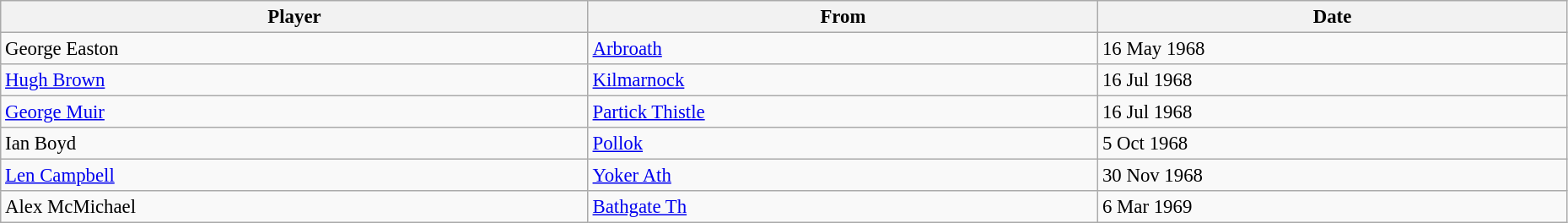<table class="wikitable" style="text-align:center; font-size:95%;width:98%; text-align:left">
<tr>
<th>Player</th>
<th>From</th>
<th>Date</th>
</tr>
<tr>
<td> George Easton</td>
<td> <a href='#'>Arbroath</a></td>
<td>16 May 1968</td>
</tr>
<tr>
<td> <a href='#'>Hugh Brown</a></td>
<td> <a href='#'>Kilmarnock</a></td>
<td>16 Jul 1968</td>
</tr>
<tr>
<td> <a href='#'>George Muir</a></td>
<td> <a href='#'>Partick Thistle</a></td>
<td>16 Jul 1968</td>
</tr>
<tr>
<td> Ian Boyd</td>
<td> <a href='#'>Pollok</a></td>
<td>5 Oct 1968</td>
</tr>
<tr>
<td> <a href='#'>Len Campbell</a></td>
<td> <a href='#'>Yoker Ath</a></td>
<td>30 Nov 1968</td>
</tr>
<tr>
<td> Alex McMichael</td>
<td> <a href='#'>Bathgate Th</a></td>
<td>6 Mar 1969</td>
</tr>
</table>
